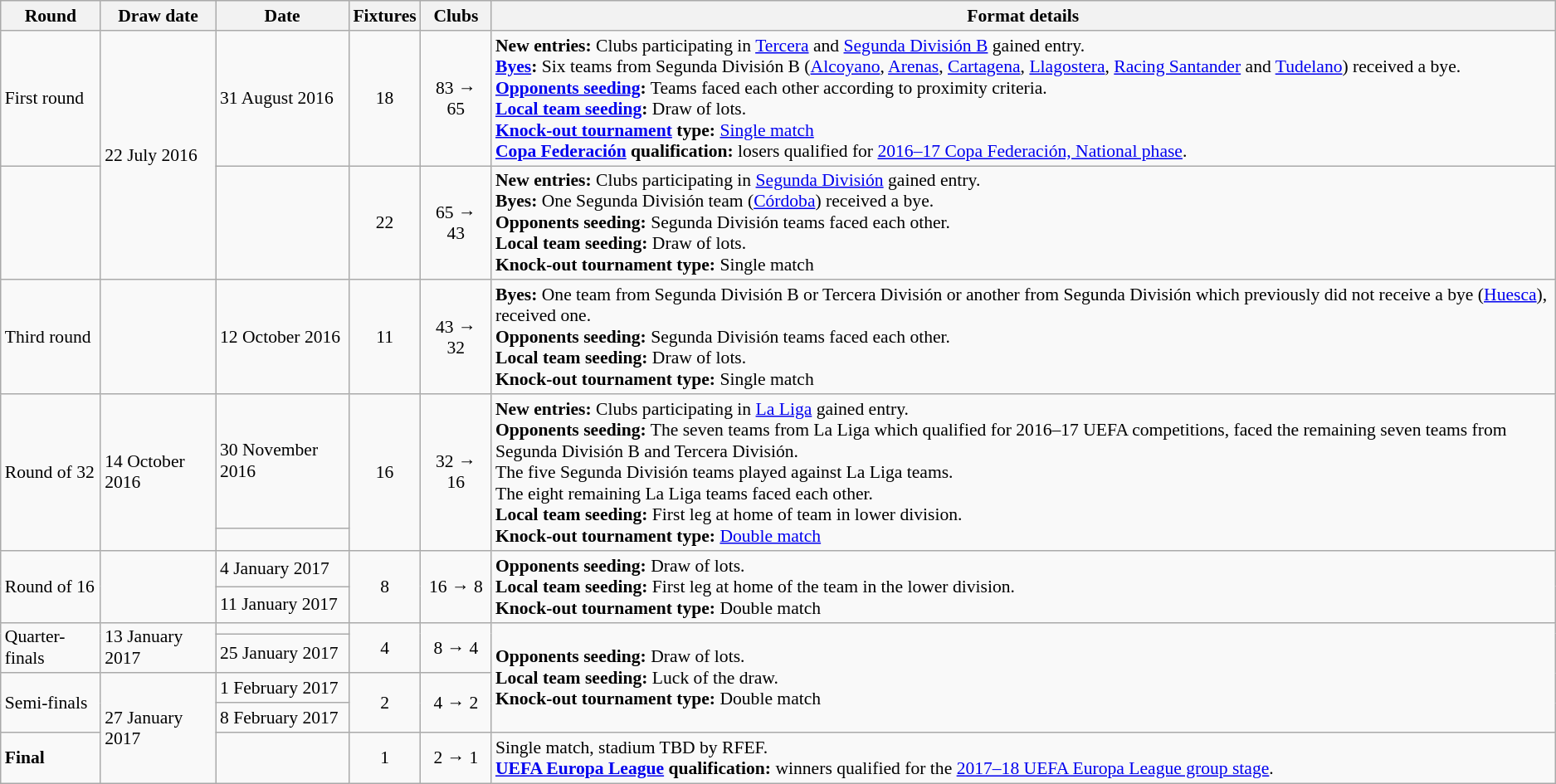<table class="wikitable" style="font-size:90%">
<tr>
<th>Round</th>
<th>Draw date</th>
<th>Date</th>
<th>Fixtures</th>
<th width=50>Clubs</th>
<th>Format details</th>
</tr>
<tr>
<td>First round</td>
<td style="text-align:left;" rowspan="2">22 July 2016</td>
<td style="text-align:left;">31 August 2016</td>
<td style="text-align:center;">18</td>
<td style="text-align:center;">83 → 65</td>
<td><strong>New entries:</strong> Clubs participating in <a href='#'>Tercera</a> and <a href='#'>Segunda División B</a> gained entry.<br><strong><a href='#'>Byes</a>:</strong> Six teams from Segunda División B (<a href='#'>Alcoyano</a>, <a href='#'>Arenas</a>, <a href='#'>Cartagena</a>, <a href='#'>Llagostera</a>, <a href='#'>Racing Santander</a> and <a href='#'>Tudelano</a>) received a bye.<br><strong><a href='#'>Opponents seeding</a>:</strong> Teams faced each other according to proximity criteria.<br><strong><a href='#'>Local team seeding</a>:</strong> Draw of lots.<br><strong><a href='#'>Knock-out tournament</a> type:</strong> <a href='#'>Single match</a><br><strong><a href='#'>Copa Federación</a> qualification:</strong> losers qualified for <a href='#'>2016–17 Copa Federación, National phase</a>.</td>
</tr>
<tr>
<td></td>
<td style="text-align:left;"></td>
<td style="text-align:center;">22</td>
<td style="text-align:center;">65 → 43</td>
<td><strong>New entries:</strong> Clubs participating in <a href='#'>Segunda División</a> gained entry.<br><strong>Byes:</strong> One Segunda División team (<a href='#'>Córdoba</a>) received a bye.<br><strong>Opponents seeding:</strong> Segunda División teams faced each other.<br><strong>Local team seeding:</strong> Draw of lots.<br><strong>Knock-out tournament type:</strong> Single match</td>
</tr>
<tr>
<td>Third round</td>
<td style="text-align:left;"></td>
<td style="text-align:left;">12 October 2016</td>
<td style="text-align:center;">11</td>
<td style="text-align:center;">43 → 32</td>
<td><strong>Byes:</strong> One team from Segunda División B or Tercera División or another from Segunda División which previously did not receive a bye (<a href='#'>Huesca</a>), received one.<br><strong>Opponents seeding:</strong> Segunda División teams faced each other.<br><strong>Local team seeding:</strong> Draw of lots.<br><strong>Knock-out tournament type:</strong> Single match</td>
</tr>
<tr>
<td rowspan="2">Round of 32</td>
<td rowspan="2" style="text-align:left;">14 October 2016</td>
<td style="text-align:left;">30 November 2016</td>
<td rowspan="2" style="text-align:center;">16</td>
<td rowspan="2" style="text-align:center;">32 → 16</td>
<td rowspan="2"><strong>New entries:</strong> Clubs participating in <a href='#'>La Liga</a> gained entry.<br><strong>Opponents seeding:</strong> The seven teams from La Liga which qualified for 2016–17 UEFA competitions, faced the remaining seven teams from Segunda División B and Tercera División.<br>The five Segunda División teams played against La Liga teams.<br>The eight remaining La Liga teams faced each other.<br><strong>Local team seeding:</strong> First leg at home of team in lower division.<br><strong>Knock-out tournament type:</strong> <a href='#'>Double match</a></td>
</tr>
<tr>
<td></td>
</tr>
<tr>
<td rowspan="2">Round of 16</td>
<td rowspan="2" style="text-align:left;"></td>
<td style="text-align:left;">4 January 2017</td>
<td rowspan="2" style="text-align:center;">8</td>
<td rowspan="2" style="text-align:center;">16 → 8</td>
<td rowspan="2"><strong>Opponents seeding:</strong> Draw of lots.<br><strong>Local team seeding:</strong> First leg at home of the team in the lower division.<br><strong>Knock-out tournament type:</strong> Double match</td>
</tr>
<tr>
<td>11 January 2017</td>
</tr>
<tr>
<td rowspan="2">Quarter-finals</td>
<td rowspan="2" style="text-align:left;">13 January 2017</td>
<td style="text-align:left;"></td>
<td rowspan="2" style="text-align:center;">4</td>
<td rowspan="2" style="text-align:center;">8 → 4</td>
<td rowspan="4"><strong>Opponents seeding:</strong> Draw of lots.<br><strong>Local team seeding:</strong> Luck of the draw.<br><strong>Knock-out tournament type:</strong> Double match</td>
</tr>
<tr>
<td>25 January 2017</td>
</tr>
<tr>
<td rowspan="2">Semi-finals</td>
<td style="text-align:left;" rowspan="3">27 January 2017</td>
<td style="text-align:left;">1 February 2017</td>
<td rowspan="2" style="text-align:center;">2</td>
<td rowspan="2" style="text-align:center;">4 → 2</td>
</tr>
<tr>
<td style="text-align:left;">8 February 2017</td>
</tr>
<tr>
<td><strong>Final</strong></td>
<td style="text-align:left;"></td>
<td style="text-align:center;">1</td>
<td style="text-align:center;">2 → 1</td>
<td>Single match, stadium TBD by RFEF.<br><strong><a href='#'>UEFA Europa League</a> qualification:</strong> winners qualified for the <a href='#'>2017–18 UEFA Europa League group stage</a>.</td>
</tr>
</table>
